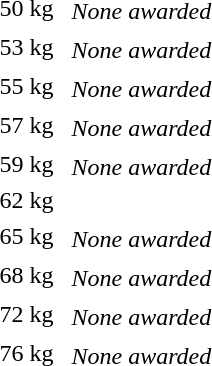<table>
<tr>
<td rowspan=2>50 kg<br></td>
<td rowspan=2></td>
<td rowspan=2></td>
<td></td>
</tr>
<tr>
<td><em>None awarded</em></td>
</tr>
<tr>
<td rowspan=2>53 kg<br></td>
<td rowspan=2></td>
<td rowspan=2></td>
<td></td>
</tr>
<tr>
<td><em>None awarded</em></td>
</tr>
<tr>
<td rowspan=2>55 kg<br></td>
<td rowspan=2></td>
<td rowspan=2></td>
<td></td>
</tr>
<tr>
<td><em>None awarded</em></td>
</tr>
<tr>
<td rowspan=2>57 kg<br></td>
<td rowspan=2></td>
<td rowspan=2></td>
<td></td>
</tr>
<tr>
<td><em>None awarded</em></td>
</tr>
<tr>
<td rowspan=2>59 kg<br></td>
<td rowspan=2></td>
<td rowspan=2></td>
<td></td>
</tr>
<tr>
<td><em>None awarded</em></td>
</tr>
<tr>
<td rowspan=2>62 kg<br></td>
<td rowspan=2></td>
<td rowspan=2></td>
<td></td>
</tr>
<tr>
<td></td>
</tr>
<tr>
<td rowspan=2>65 kg<br></td>
<td rowspan=2></td>
<td rowspan=2></td>
<td></td>
</tr>
<tr>
<td><em>None awarded</em></td>
</tr>
<tr>
<td rowspan=2>68 kg<br></td>
<td rowspan=2></td>
<td rowspan=2></td>
<td></td>
</tr>
<tr>
<td><em>None awarded</em></td>
</tr>
<tr>
<td rowspan=2>72 kg<br></td>
<td rowspan=2></td>
<td rowspan=2></td>
<td></td>
</tr>
<tr>
<td><em>None awarded</em></td>
</tr>
<tr>
<td rowspan=2>76 kg<br></td>
<td rowspan=2></td>
<td rowspan=2></td>
<td></td>
</tr>
<tr>
<td><em>None awarded</em></td>
</tr>
</table>
